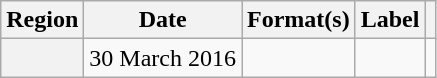<table class="wikitable plainrowheaders" style="text-align:center">
<tr>
<th scope="col">Region</th>
<th scope="col">Date</th>
<th scope="col">Format(s)</th>
<th scope="col">Label</th>
<th scope="col"></th>
</tr>
<tr>
<th scope="row"></th>
<td>30 March 2016</td>
<td></td>
<td></td>
<td></td>
</tr>
</table>
